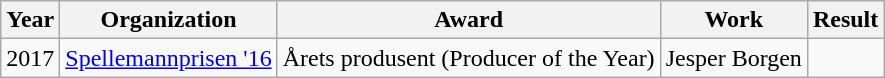<table class="wikitable plainrowheaders" style="text-align:center;">
<tr>
<th>Year</th>
<th>Organization</th>
<th>Award</th>
<th>Work</th>
<th>Result</th>
</tr>
<tr>
<td rowspan="1">2017</td>
<td><a href='#'>Spellemannprisen '16</a></td>
<td>Årets produsent (Producer of the Year)</td>
<td>Jesper Borgen</td>
<td></td>
</tr>
</table>
